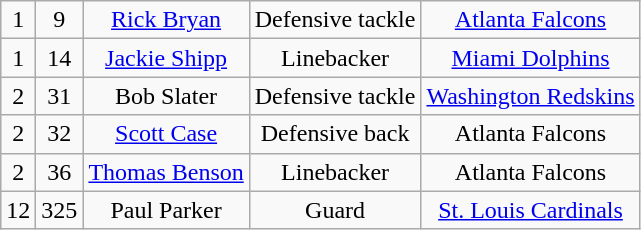<table class="wikitable" style="text-align:center">
<tr>
<td>1</td>
<td>9</td>
<td><a href='#'>Rick Bryan</a></td>
<td>Defensive tackle</td>
<td><a href='#'>Atlanta Falcons</a></td>
</tr>
<tr>
<td>1</td>
<td>14</td>
<td><a href='#'>Jackie Shipp</a></td>
<td>Linebacker</td>
<td><a href='#'>Miami Dolphins</a></td>
</tr>
<tr>
<td>2</td>
<td>31</td>
<td>Bob Slater</td>
<td>Defensive tackle</td>
<td><a href='#'>Washington Redskins</a></td>
</tr>
<tr>
<td>2</td>
<td>32</td>
<td><a href='#'>Scott Case</a></td>
<td>Defensive back</td>
<td>Atlanta Falcons</td>
</tr>
<tr>
<td>2</td>
<td>36</td>
<td><a href='#'>Thomas Benson</a></td>
<td>Linebacker</td>
<td>Atlanta Falcons</td>
</tr>
<tr>
<td>12</td>
<td>325</td>
<td>Paul Parker</td>
<td>Guard</td>
<td><a href='#'>St. Louis Cardinals</a></td>
</tr>
</table>
